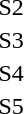<table>
<tr>
<td>S2</td>
<td></td>
<td></td>
<td></td>
</tr>
<tr>
<td>S3</td>
<td></td>
<td></td>
<td></td>
</tr>
<tr>
<td>S4</td>
<td></td>
<td></td>
<td></td>
</tr>
<tr>
<td>S5</td>
<td></td>
<td></td>
<td></td>
</tr>
</table>
